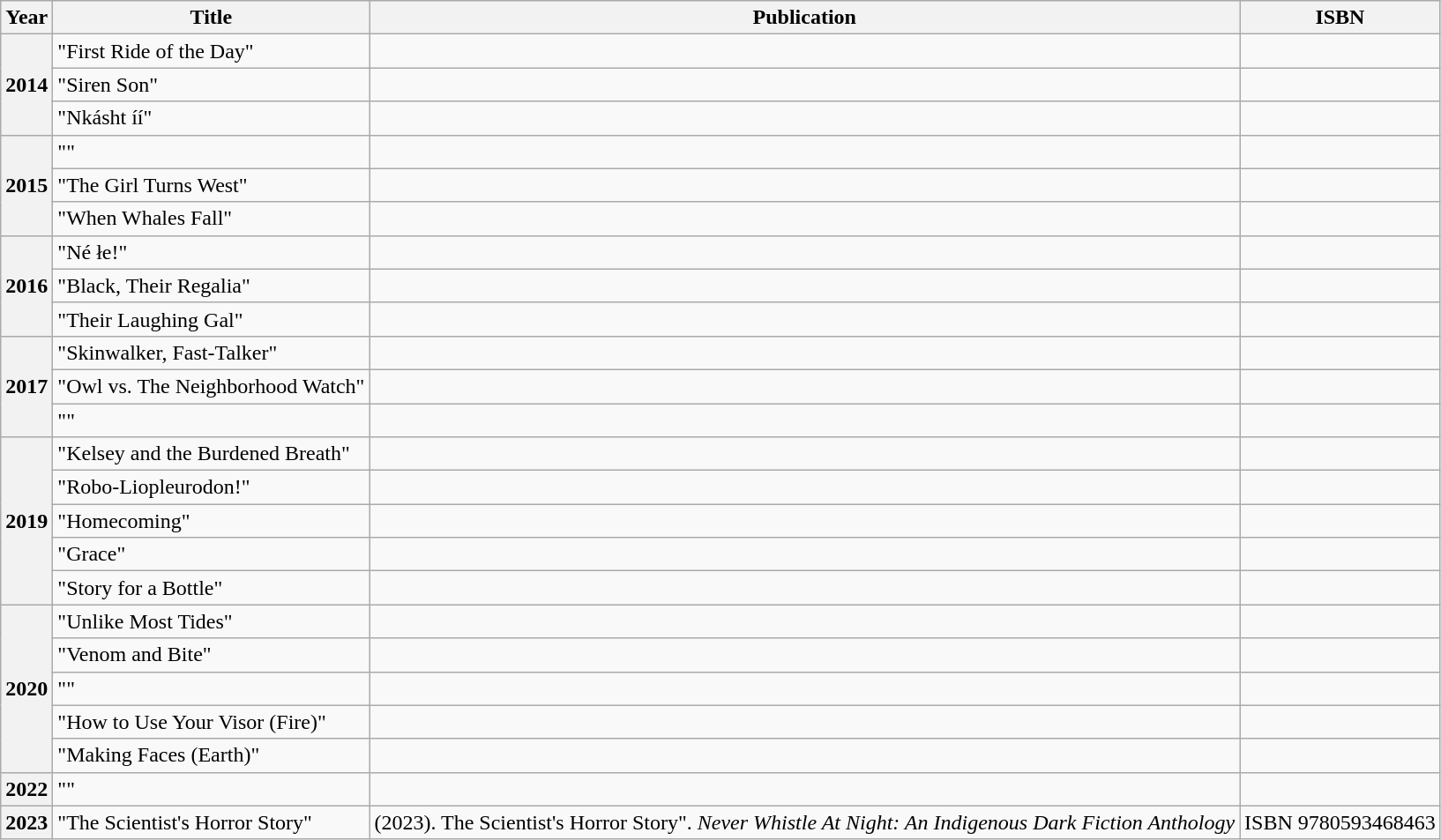<table class="wikitable">
<tr>
<th>Year</th>
<th>Title</th>
<th>Publication</th>
<th>ISBN</th>
</tr>
<tr>
<th rowspan="3">2014</th>
<td>"First Ride of the Day"</td>
<td></td>
<td></td>
</tr>
<tr>
<td>"Siren Son"</td>
<td></td>
<td></td>
</tr>
<tr>
<td>"Nkásht íí"</td>
<td></td>
<td></td>
</tr>
<tr>
<th rowspan="3">2015</th>
<td>""</td>
<td></td>
<td></td>
</tr>
<tr>
<td>"The Girl Turns West"</td>
<td></td>
<td></td>
</tr>
<tr>
<td>"When Whales Fall"</td>
<td></td>
<td></td>
</tr>
<tr>
<th rowspan="3">2016</th>
<td>"Né łe!"</td>
<td></td>
<td></td>
</tr>
<tr>
<td>"Black, Their Regalia"</td>
<td></td>
<td></td>
</tr>
<tr>
<td>"Their Laughing Gal"</td>
<td></td>
<td></td>
</tr>
<tr>
<th rowspan="3">2017</th>
<td>"Skinwalker, Fast-Talker"</td>
<td></td>
<td></td>
</tr>
<tr>
<td>"Owl vs. The Neighborhood Watch"</td>
<td></td>
<td></td>
</tr>
<tr>
<td>""</td>
<td></td>
<td></td>
</tr>
<tr>
<th rowspan="5">2019</th>
<td>"Kelsey and the Burdened Breath"</td>
<td></td>
<td></td>
</tr>
<tr>
<td>"Robo-Liopleurodon!"</td>
<td></td>
<td></td>
</tr>
<tr>
<td>"Homecoming"</td>
<td></td>
<td></td>
</tr>
<tr>
<td>"Grace"</td>
<td></td>
<td></td>
</tr>
<tr>
<td>"Story for a Bottle"</td>
<td></td>
<td></td>
</tr>
<tr>
<th rowspan="5">2020</th>
<td>"Unlike Most Tides"</td>
<td></td>
<td></td>
</tr>
<tr>
<td>"Venom and Bite"</td>
<td></td>
<td></td>
</tr>
<tr>
<td>""</td>
<td></td>
<td></td>
</tr>
<tr>
<td>"How to Use Your Visor (Fire)"</td>
<td></td>
<td></td>
</tr>
<tr>
<td>"Making Faces (Earth)"</td>
<td></td>
<td></td>
</tr>
<tr>
<th>2022</th>
<td>""</td>
<td></td>
<td></td>
</tr>
<tr>
<th>2023</th>
<td>"The Scientist's Horror Story"</td>
<td>(2023). The Scientist's Horror Story". <em>Never Whistle At Night: An Indigenous Dark Fiction Anthology</em></td>
<td>ISBN 9780593468463</td>
</tr>
</table>
